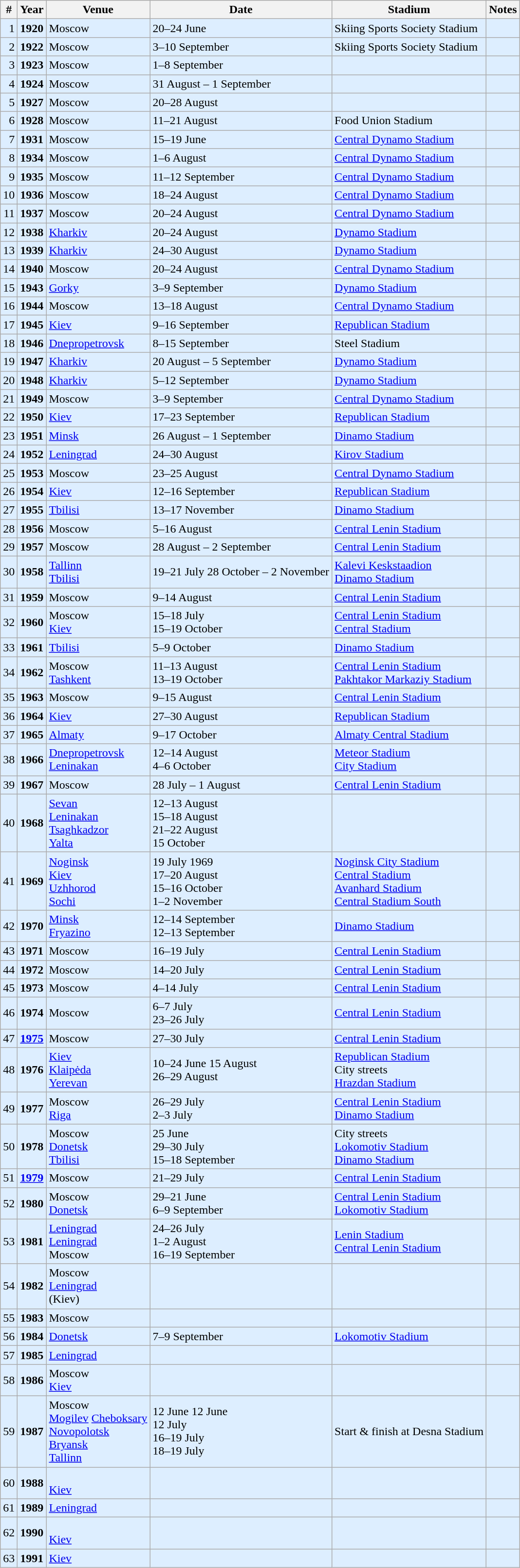<table class="wikitable">
<tr>
<th>#</th>
<th>Year</th>
<th>Venue</th>
<th>Date</th>
<th>Stadium</th>
<th>Notes</th>
</tr>
<tr bgcolor=#DDEEFF>
<td align="right">1</td>
<td><strong>1920</strong></td>
<td>Moscow</td>
<td>20–24 June</td>
<td>Skiing Sports Society Stadium</td>
<td></td>
</tr>
<tr bgcolor=#DDEEFF>
<td align="right">2</td>
<td><strong>1922</strong></td>
<td>Moscow</td>
<td>3–10 September</td>
<td>Skiing Sports Society Stadium</td>
<td></td>
</tr>
<tr bgcolor=#DDEEFF>
<td align="right">3</td>
<td><strong>1923</strong></td>
<td>Moscow</td>
<td>1–8 September</td>
<td></td>
<td></td>
</tr>
<tr bgcolor=#DDEEFF>
<td align="right">4</td>
<td><strong>1924</strong></td>
<td>Moscow</td>
<td>31 August – 1 September</td>
<td></td>
<td></td>
</tr>
<tr bgcolor=#DDEEFF>
<td align="right">5</td>
<td><strong>1927</strong></td>
<td>Moscow</td>
<td>20–28 August</td>
<td></td>
<td></td>
</tr>
<tr bgcolor=#DDEEFF>
<td align="right">6</td>
<td><strong>1928</strong></td>
<td>Moscow</td>
<td>11–21 August</td>
<td>Food Union Stadium</td>
<td></td>
</tr>
<tr bgcolor=#DDEEFF>
<td align="right">7</td>
<td><strong>1931</strong></td>
<td>Moscow</td>
<td>15–19 June</td>
<td><a href='#'>Central Dynamo Stadium</a></td>
<td></td>
</tr>
<tr bgcolor=#DDEEFF>
<td align="right">8</td>
<td><strong>1934</strong></td>
<td>Moscow</td>
<td>1–6 August</td>
<td><a href='#'>Central Dynamo Stadium</a></td>
<td></td>
</tr>
<tr bgcolor=#DDEEFF>
<td align="right">9</td>
<td><strong>1935</strong></td>
<td>Moscow</td>
<td>11–12 September</td>
<td><a href='#'>Central Dynamo Stadium</a></td>
<td></td>
</tr>
<tr bgcolor=#DDEEFF>
<td align="right">10</td>
<td><strong>1936</strong></td>
<td>Moscow</td>
<td>18–24 August</td>
<td><a href='#'>Central Dynamo Stadium</a></td>
<td></td>
</tr>
<tr bgcolor=#DDEEFF>
<td align="right">11</td>
<td><strong>1937</strong></td>
<td>Moscow</td>
<td>20–24 August</td>
<td><a href='#'>Central Dynamo Stadium</a></td>
<td></td>
</tr>
<tr bgcolor=#DDEEFF>
<td align="right">12</td>
<td><strong>1938</strong></td>
<td><a href='#'>Kharkiv</a></td>
<td>20–24 August</td>
<td><a href='#'>Dynamo Stadium</a></td>
<td></td>
</tr>
<tr bgcolor=#DDEEFF>
<td align="right">13</td>
<td><strong>1939</strong></td>
<td><a href='#'>Kharkiv</a></td>
<td>24–30 August</td>
<td><a href='#'>Dynamo Stadium</a></td>
<td></td>
</tr>
<tr bgcolor=#DDEEFF>
<td align="right">14</td>
<td><strong>1940</strong></td>
<td>Moscow</td>
<td>20–24 August</td>
<td><a href='#'>Central Dynamo Stadium</a></td>
<td></td>
</tr>
<tr bgcolor=#DDEEFF>
<td align="right">15</td>
<td><strong>1943</strong></td>
<td><a href='#'>Gorky</a></td>
<td>3–9 September</td>
<td><a href='#'>Dynamo Stadium</a></td>
<td></td>
</tr>
<tr bgcolor=#DDEEFF>
<td align="right">16</td>
<td><strong>1944</strong></td>
<td>Moscow</td>
<td>13–18 August</td>
<td><a href='#'>Central Dynamo Stadium</a></td>
<td></td>
</tr>
<tr bgcolor=#DDEEFF>
<td align="right">17</td>
<td><strong>1945</strong></td>
<td><a href='#'>Kiev</a></td>
<td>9–16 September</td>
<td><a href='#'>Republican Stadium</a></td>
<td></td>
</tr>
<tr bgcolor=#DDEEFF>
<td align="right">18</td>
<td><strong>1946</strong></td>
<td><a href='#'>Dnepropetrovsk</a></td>
<td>8–15 September</td>
<td>Steel Stadium</td>
<td></td>
</tr>
<tr bgcolor=#DDEEFF>
<td align="right">19</td>
<td><strong>1947</strong></td>
<td><a href='#'>Kharkiv</a></td>
<td>20 August – 5 September</td>
<td><a href='#'>Dynamo Stadium</a></td>
<td></td>
</tr>
<tr bgcolor=#DDEEFF>
<td align="right">20</td>
<td><strong>1948</strong></td>
<td><a href='#'>Kharkiv</a></td>
<td>5–12 September</td>
<td><a href='#'>Dynamo Stadium</a></td>
<td></td>
</tr>
<tr bgcolor=#DDEEFF>
<td align="right">21</td>
<td><strong>1949</strong></td>
<td>Moscow</td>
<td>3–9 September</td>
<td><a href='#'>Central Dynamo Stadium</a></td>
<td></td>
</tr>
<tr bgcolor=#DDEEFF>
<td align="right">22</td>
<td><strong>1950</strong></td>
<td><a href='#'>Kiev</a></td>
<td>17–23 September</td>
<td><a href='#'>Republican Stadium</a></td>
<td></td>
</tr>
<tr bgcolor=#DDEEFF>
<td align="right">23</td>
<td><strong>1951</strong></td>
<td><a href='#'>Minsk</a></td>
<td>26 August – 1 September</td>
<td><a href='#'>Dinamo Stadium</a></td>
<td></td>
</tr>
<tr bgcolor=#DDEEFF>
<td align="right">24</td>
<td><strong>1952</strong></td>
<td><a href='#'>Leningrad</a></td>
<td>24–30 August</td>
<td><a href='#'>Kirov Stadium</a></td>
<td></td>
</tr>
<tr bgcolor=#DDEEFF>
<td align="right">25</td>
<td><strong>1953</strong></td>
<td>Moscow</td>
<td>23–25 August</td>
<td><a href='#'>Central Dynamo Stadium</a></td>
<td></td>
</tr>
<tr bgcolor=#DDEEFF>
<td align="right">26</td>
<td><strong>1954</strong></td>
<td><a href='#'>Kiev</a></td>
<td>12–16 September</td>
<td><a href='#'>Republican Stadium</a></td>
<td></td>
</tr>
<tr bgcolor=#DDEEFF>
<td align="right">27</td>
<td><strong>1955</strong></td>
<td><a href='#'>Tbilisi</a></td>
<td>13–17 November</td>
<td><a href='#'>Dinamo Stadium</a></td>
<td></td>
</tr>
<tr bgcolor=#DDEEFF>
<td align="right">28</td>
<td><strong>1956</strong></td>
<td>Moscow</td>
<td>5–16 August</td>
<td><a href='#'>Central Lenin Stadium</a></td>
<td></td>
</tr>
<tr bgcolor=#DDEEFF>
<td align="right">29</td>
<td><strong>1957</strong></td>
<td>Moscow</td>
<td>28 August – 2 September</td>
<td><a href='#'>Central Lenin Stadium</a></td>
<td></td>
</tr>
<tr bgcolor=#DDEEFF>
<td align="right">30</td>
<td><strong>1958</strong></td>
<td><a href='#'>Tallinn</a><br><a href='#'>Tbilisi</a></td>
<td>19–21 July 28 October – 2 November</td>
<td><a href='#'>Kalevi Keskstaadion</a><br><a href='#'>Dinamo Stadium</a></td>
<td></td>
</tr>
<tr bgcolor=#DDEEFF>
<td align="right">31</td>
<td><strong>1959</strong></td>
<td>Moscow</td>
<td>9–14 August</td>
<td><a href='#'>Central Lenin Stadium</a></td>
<td></td>
</tr>
<tr bgcolor=#DDEEFF>
<td align="right">32</td>
<td><strong>1960</strong></td>
<td>Moscow<br><a href='#'>Kiev</a></td>
<td>15–18 July<br>15–19 October</td>
<td><a href='#'>Central Lenin Stadium</a><br><a href='#'>Central Stadium</a></td>
<td></td>
</tr>
<tr bgcolor=#DDEEFF>
<td align="right">33</td>
<td><strong>1961</strong></td>
<td><a href='#'>Tbilisi</a></td>
<td>5–9 October</td>
<td><a href='#'>Dinamo Stadium</a></td>
<td></td>
</tr>
<tr bgcolor=#DDEEFF>
<td align="right">34</td>
<td><strong>1962</strong></td>
<td>Moscow<br><a href='#'>Tashkent</a></td>
<td>11–13 August<br>13–19 October</td>
<td><a href='#'>Central Lenin Stadium</a><br><a href='#'>Pakhtakor Markaziy Stadium</a></td>
<td></td>
</tr>
<tr bgcolor=#DDEEFF>
<td align="right">35</td>
<td><strong>1963</strong></td>
<td>Moscow</td>
<td>9–15 August</td>
<td><a href='#'>Central Lenin Stadium</a></td>
<td></td>
</tr>
<tr bgcolor=#DDEEFF>
<td align="right">36</td>
<td><strong>1964</strong></td>
<td><a href='#'>Kiev</a></td>
<td>27–30 August</td>
<td><a href='#'>Republican Stadium</a></td>
<td></td>
</tr>
<tr bgcolor=#DDEEFF>
<td align="right">37</td>
<td><strong>1965</strong></td>
<td><a href='#'>Almaty</a></td>
<td>9–17 October</td>
<td><a href='#'>Almaty Central Stadium</a></td>
<td></td>
</tr>
<tr bgcolor=#DDEEFF>
<td align="right">38</td>
<td><strong>1966</strong></td>
<td><a href='#'>Dnepropetrovsk</a><br><a href='#'>Leninakan</a></td>
<td>12–14 August<br>4–6 October</td>
<td><a href='#'>Meteor Stadium</a><br><a href='#'>City Stadium</a></td>
<td></td>
</tr>
<tr bgcolor=#DDEEFF>
<td align="right">39</td>
<td><strong>1967</strong></td>
<td>Moscow</td>
<td>28 July – 1 August</td>
<td><a href='#'>Central Lenin Stadium</a></td>
<td></td>
</tr>
<tr bgcolor=#DDEEFF>
<td align="right">40</td>
<td><strong>1968</strong></td>
<td><a href='#'>Sevan</a><br><a href='#'>Leninakan</a><br><a href='#'>Tsaghkadzor</a><br><a href='#'>Yalta</a></td>
<td>12–13 August<br>15–18 August<br>21–22 August<br>15 October</td>
<td></td>
<td></td>
</tr>
<tr bgcolor=#DDEEFF>
<td align="right">41</td>
<td><strong>1969</strong></td>
<td><a href='#'>Noginsk</a><br><a href='#'>Kiev</a><br><a href='#'>Uzhhorod</a><br><a href='#'>Sochi</a></td>
<td>19 July 1969<br>17–20 August<br>15–16 October<br>1–2 November</td>
<td><a href='#'>Noginsk City Stadium</a><br><a href='#'>Central Stadium</a><br><a href='#'>Avanhard Stadium</a><br><a href='#'>Central Stadium South</a></td>
<td></td>
</tr>
<tr bgcolor=#DDEEFF>
<td align="right">42</td>
<td><strong>1970</strong></td>
<td><a href='#'>Minsk</a><br><a href='#'>Fryazino</a></td>
<td>12–14 September<br>12–13 September</td>
<td><a href='#'>Dinamo Stadium</a></td>
<td></td>
</tr>
<tr bgcolor=#DDEEFF>
<td align="right">43</td>
<td><strong>1971</strong></td>
<td>Moscow</td>
<td>16–19 July</td>
<td><a href='#'>Central Lenin Stadium</a></td>
<td></td>
</tr>
<tr bgcolor=#DDEEFF>
<td align="right">44</td>
<td><strong>1972</strong></td>
<td>Moscow</td>
<td>14–20 July</td>
<td><a href='#'>Central Lenin Stadium</a></td>
<td></td>
</tr>
<tr bgcolor=#DDEEFF>
<td align="right">45</td>
<td><strong>1973</strong></td>
<td>Moscow</td>
<td>4–14 July</td>
<td><a href='#'>Central Lenin Stadium</a></td>
<td></td>
</tr>
<tr bgcolor=#DDEEFF>
<td align="right">46</td>
<td><strong>1974</strong></td>
<td>Moscow</td>
<td>6–7 July<br>23–26 July</td>
<td><a href='#'>Central Lenin Stadium</a></td>
<td></td>
</tr>
<tr bgcolor=#DDEEFF>
<td align="right">47</td>
<td><strong><a href='#'>1975</a></strong></td>
<td>Moscow</td>
<td>27–30 July</td>
<td><a href='#'>Central Lenin Stadium</a></td>
<td></td>
</tr>
<tr bgcolor=#DDEEFF>
<td align="right">48</td>
<td><strong>1976</strong></td>
<td><a href='#'>Kiev</a><br><a href='#'>Klaipėda</a><br><a href='#'>Yerevan</a></td>
<td>10–24 June 15 August<br>26–29 August</td>
<td><a href='#'>Republican Stadium</a><br>City streets<br><a href='#'>Hrazdan Stadium</a></td>
<td></td>
</tr>
<tr bgcolor=#DDEEFF>
<td align="right">49</td>
<td><strong>1977</strong></td>
<td>Moscow<br><a href='#'>Riga</a></td>
<td>26–29 July<br>2–3 July</td>
<td><a href='#'>Central Lenin Stadium</a><br><a href='#'>Dinamo Stadium</a></td>
<td></td>
</tr>
<tr bgcolor=#DDEEFF>
<td align="right">50</td>
<td><strong>1978</strong></td>
<td>Moscow<br><a href='#'>Donetsk</a><br><a href='#'>Tbilisi</a></td>
<td>25 June<br>29–30 July<br>15–18 September</td>
<td>City streets<br><a href='#'>Lokomotiv Stadium</a><br><a href='#'>Dinamo Stadium</a></td>
<td></td>
</tr>
<tr bgcolor=#DDEEFF>
<td align="right">51</td>
<td><strong><a href='#'>1979</a></strong></td>
<td>Moscow</td>
<td>21–29 July</td>
<td><a href='#'>Central Lenin Stadium</a></td>
<td></td>
</tr>
<tr bgcolor=#DDEEFF>
<td align="right">52</td>
<td><strong>1980</strong></td>
<td>Moscow<br><a href='#'>Donetsk</a></td>
<td>29–21 June<br>6–9 September</td>
<td><a href='#'>Central Lenin Stadium</a><br><a href='#'>Lokomotiv Stadium</a></td>
<td></td>
</tr>
<tr bgcolor=#DDEEFF>
<td align="right">53</td>
<td><strong>1981</strong></td>
<td><a href='#'>Leningrad</a><br><a href='#'>Leningrad</a><br>Moscow</td>
<td>24–26 July<br>1–2 August<br>16–19 September</td>
<td><a href='#'>Lenin Stadium</a><br><a href='#'>Central Lenin Stadium</a></td>
<td></td>
</tr>
<tr bgcolor=#DDEEFF>
<td align="right">54</td>
<td><strong>1982</strong></td>
<td>Moscow<br><a href='#'>Leningrad</a><br>(Kiev)</td>
<td></td>
<td></td>
<td></td>
</tr>
<tr bgcolor=#DDEEFF>
<td align="right">55</td>
<td><strong>1983</strong></td>
<td>Moscow</td>
<td></td>
<td></td>
<td></td>
</tr>
<tr bgcolor=#DDEEFF>
<td align="right">56</td>
<td><strong>1984</strong></td>
<td><a href='#'>Donetsk</a></td>
<td>7–9 September</td>
<td><a href='#'>Lokomotiv Stadium</a></td>
<td></td>
</tr>
<tr bgcolor=#DDEEFF>
<td align="right">57</td>
<td><strong>1985</strong></td>
<td><a href='#'>Leningrad</a></td>
<td></td>
<td></td>
<td></td>
</tr>
<tr bgcolor=#DDEEFF>
<td align="right">58</td>
<td><strong>1986</strong></td>
<td>Moscow<br><a href='#'>Kiev</a></td>
<td></td>
<td></td>
<td></td>
</tr>
<tr bgcolor=#DDEEFF>
<td align="right">59</td>
<td><strong>1987</strong></td>
<td>Moscow<br><a href='#'>Mogilev</a>
<a href='#'>Cheboksary</a><br><a href='#'>Novopolotsk</a><br><a href='#'>Bryansk</a><br><a href='#'>Tallinn</a></td>
<td>12 June 12 June<br>12 July<br>16–19 July<br>18–19 July</td>
<td>Start & finish at Desna Stadium</td>
<td></td>
</tr>
<tr bgcolor=#DDEEFF>
<td align="right">60</td>
<td><strong>1988</strong></td>
<td><br><a href='#'>Kiev</a></td>
<td></td>
<td></td>
<td></td>
</tr>
<tr bgcolor=#DDEEFF>
<td align="right">61</td>
<td><strong>1989</strong></td>
<td><a href='#'>Leningrad</a></td>
<td></td>
<td></td>
<td></td>
</tr>
<tr bgcolor=#DDEEFF>
<td align="right">62</td>
<td><strong>1990</strong></td>
<td><br><a href='#'>Kiev</a></td>
<td></td>
<td></td>
<td></td>
</tr>
<tr bgcolor=#DDEEFF>
<td align="right">63</td>
<td><strong>1991</strong></td>
<td><a href='#'>Kiev</a></td>
<td></td>
<td></td>
<td></td>
</tr>
</table>
